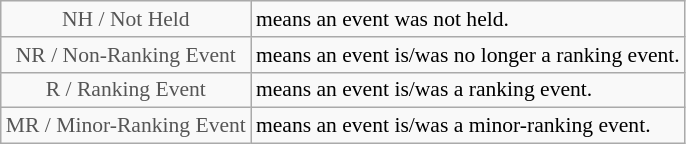<table class="wikitable" style="font-size:90%">
<tr>
<td style="text-align:center; color:#555555;" colspan="4">NH / Not Held</td>
<td>means an event was not held.</td>
</tr>
<tr>
<td style="text-align:center; color:#555555;" colspan="4">NR / Non-Ranking Event</td>
<td>means an event is/was no longer a ranking event.</td>
</tr>
<tr>
<td style="text-align:center; color:#555555;" colspan="4">R / Ranking Event</td>
<td>means an event is/was a ranking event.</td>
</tr>
<tr>
<td style="text-align:center; color:#555555;" colspan="4">MR / Minor-Ranking Event</td>
<td>means an event is/was a minor-ranking event.</td>
</tr>
</table>
